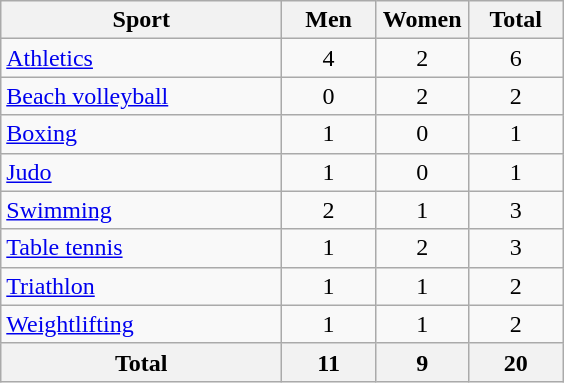<table class="wikitable sortable" style="text-align:center;">
<tr>
<th width=180>Sport</th>
<th width=55>Men</th>
<th width=55>Women</th>
<th width=55>Total</th>
</tr>
<tr>
<td align=left><a href='#'>Athletics</a></td>
<td>4</td>
<td>2</td>
<td>6</td>
</tr>
<tr>
<td align=left><a href='#'>Beach volleyball</a></td>
<td>0</td>
<td>2</td>
<td>2</td>
</tr>
<tr>
<td align=left><a href='#'>Boxing</a></td>
<td>1</td>
<td>0</td>
<td>1</td>
</tr>
<tr>
<td align=left><a href='#'>Judo</a></td>
<td>1</td>
<td>0</td>
<td>1</td>
</tr>
<tr>
<td align=left><a href='#'>Swimming</a></td>
<td>2</td>
<td>1</td>
<td>3</td>
</tr>
<tr>
<td align=left><a href='#'>Table tennis</a></td>
<td>1</td>
<td>2</td>
<td>3</td>
</tr>
<tr>
<td align=left><a href='#'>Triathlon</a></td>
<td>1</td>
<td>1</td>
<td>2</td>
</tr>
<tr>
<td align=left><a href='#'>Weightlifting</a></td>
<td>1</td>
<td>1</td>
<td>2</td>
</tr>
<tr>
<th>Total</th>
<th>11</th>
<th>9</th>
<th>20</th>
</tr>
</table>
